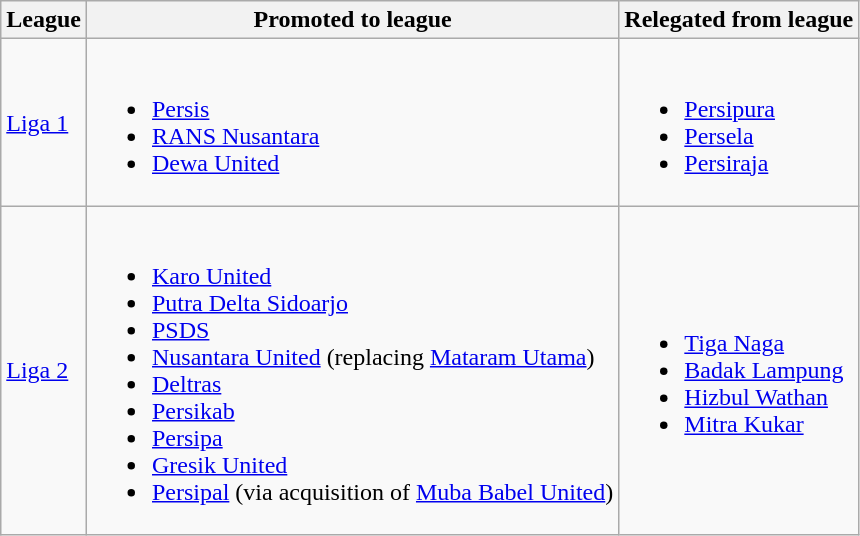<table class="wikitable">
<tr>
<th>League</th>
<th>Promoted to league</th>
<th>Relegated from league</th>
</tr>
<tr>
<td><a href='#'>Liga 1</a></td>
<td><br><ul><li><a href='#'>Persis</a></li><li><a href='#'>RANS Nusantara</a></li><li><a href='#'>Dewa United</a></li></ul></td>
<td><br><ul><li><a href='#'>Persipura</a></li><li><a href='#'>Persela</a></li><li><a href='#'>Persiraja</a></li></ul></td>
</tr>
<tr>
<td><a href='#'>Liga 2</a></td>
<td><br><ul><li><a href='#'>Karo United</a></li><li><a href='#'>Putra Delta Sidoarjo</a></li><li><a href='#'>PSDS</a></li><li><a href='#'>Nusantara United</a> (replacing <a href='#'>Mataram Utama</a>)</li><li><a href='#'>Deltras</a></li><li><a href='#'>Persikab</a></li><li><a href='#'>Persipa</a></li><li><a href='#'>Gresik United</a></li><li><a href='#'>Persipal</a> (via acquisition of <a href='#'>Muba Babel United</a>)</li></ul></td>
<td><br><ul><li><a href='#'>Tiga Naga</a></li><li><a href='#'>Badak Lampung</a></li><li><a href='#'>Hizbul Wathan</a></li><li><a href='#'>Mitra Kukar</a></li></ul></td>
</tr>
</table>
